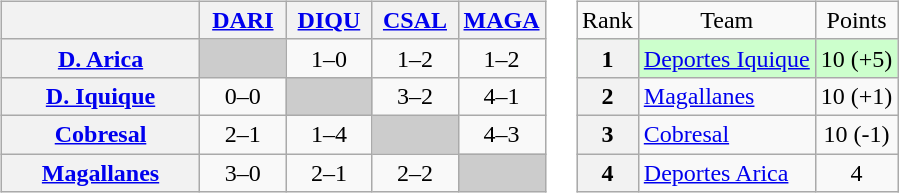<table>
<tr>
<td><br><table class="wikitable" style="text-align:center">
<tr>
<th width="125"> </th>
<th width="50"><a href='#'>DARI</a></th>
<th width="50"><a href='#'>DIQU</a></th>
<th width="50"><a href='#'>CSAL</a></th>
<th width="50"><a href='#'>MAGA</a></th>
</tr>
<tr>
<th><a href='#'>D. Arica</a></th>
<td bgcolor="#CCCCCC"></td>
<td>1–0</td>
<td>1–2</td>
<td>1–2</td>
</tr>
<tr>
<th><a href='#'>D. Iquique</a></th>
<td>0–0</td>
<td bgcolor="#CCCCCC"></td>
<td>3–2</td>
<td>4–1</td>
</tr>
<tr>
<th><a href='#'>Cobresal</a></th>
<td>2–1</td>
<td>1–4</td>
<td bgcolor="#CCCCCC"></td>
<td>4–3</td>
</tr>
<tr>
<th><a href='#'>Magallanes</a></th>
<td>3–0</td>
<td>2–1</td>
<td>2–2</td>
<td bgcolor="#CCCCCC"></td>
</tr>
</table>
</td>
<td><br><table class="wikitable" style="text-align: center;">
<tr>
<td>Rank</td>
<td>Team</td>
<td>Points</td>
</tr>
<tr bgcolor="#ccffcc">
<th>1</th>
<td style="text-align: left;"><a href='#'>Deportes Iquique</a></td>
<td>10 (+5)</td>
</tr>
<tr>
<th>2</th>
<td style="text-align: left;"><a href='#'>Magallanes</a></td>
<td>10 (+1)</td>
</tr>
<tr>
<th>3</th>
<td style="text-align: left;"><a href='#'>Cobresal</a></td>
<td>10 (-1)</td>
</tr>
<tr>
<th>4</th>
<td style="text-align: left;"><a href='#'>Deportes Arica</a></td>
<td>4</td>
</tr>
</table>
</td>
</tr>
</table>
